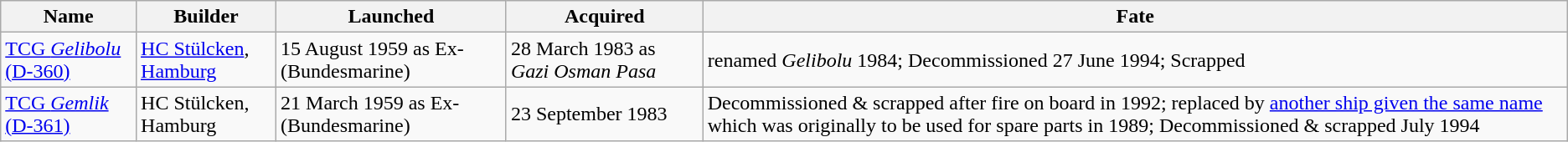<table class="wikitable">
<tr>
<th>Name</th>
<th>Builder</th>
<th>Launched</th>
<th>Acquired</th>
<th>Fate</th>
</tr>
<tr>
<td><a href='#'>TCG <em>Gelibolu</em> (D-360)</a></td>
<td> <a href='#'>HC Stülcken</a>, <a href='#'>Hamburg</a></td>
<td>15 August 1959 as Ex- (Bundesmarine)</td>
<td>28 March 1983 as <em>Gazi Osman Pasa</em></td>
<td>renamed <em>Gelibolu</em> 1984; Decommissioned 27 June 1994; Scrapped</td>
</tr>
<tr>
<td><a href='#'>TCG <em>Gemlik</em> (D-361)</a></td>
<td> HC Stülcken, Hamburg</td>
<td>21 March 1959 as Ex- (Bundesmarine)</td>
<td>23 September 1983</td>
<td>Decommissioned & scrapped after fire on board in 1992; replaced by <a href='#'>another ship given the same name</a> which was originally to be used for spare parts in 1989; Decommissioned & scrapped July 1994</td>
</tr>
</table>
